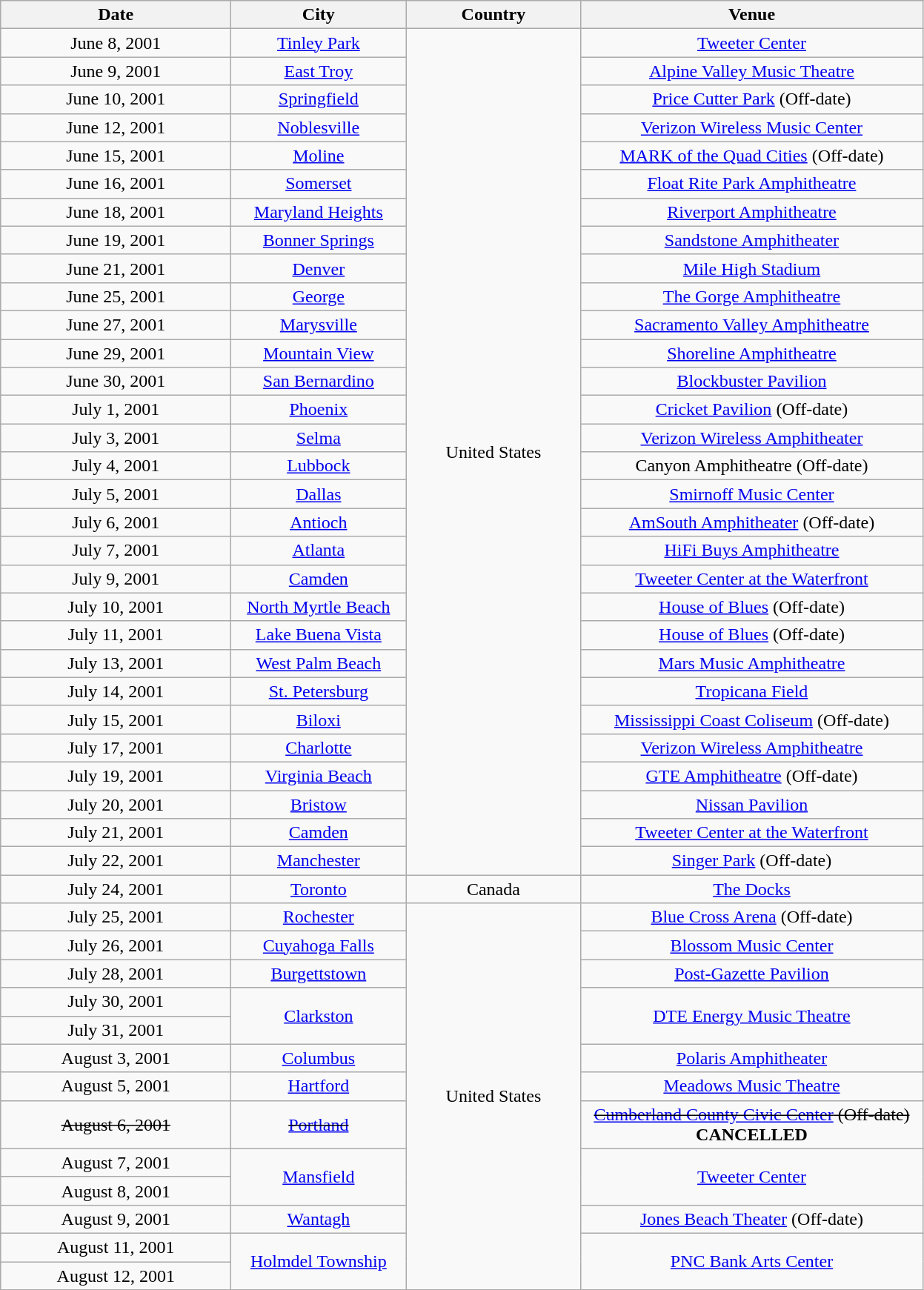<table class="wikitable" style="text-align:center;">
<tr>
<th width="200">Date</th>
<th width="150">City</th>
<th width="150">Country</th>
<th width="300">Venue</th>
</tr>
<tr>
<td>June 8, 2001</td>
<td><a href='#'>Tinley Park</a></td>
<td rowspan="30">United States</td>
<td><a href='#'>Tweeter Center</a></td>
</tr>
<tr>
<td>June 9, 2001</td>
<td><a href='#'>East Troy</a></td>
<td><a href='#'>Alpine Valley Music Theatre</a></td>
</tr>
<tr>
<td>June 10, 2001</td>
<td><a href='#'>Springfield</a></td>
<td><a href='#'>Price Cutter Park</a> (Off-date)</td>
</tr>
<tr>
<td>June 12, 2001</td>
<td><a href='#'>Noblesville</a></td>
<td><a href='#'>Verizon Wireless Music Center</a></td>
</tr>
<tr>
<td>June 15, 2001</td>
<td><a href='#'>Moline</a></td>
<td><a href='#'>MARK of the Quad Cities</a> (Off-date)</td>
</tr>
<tr>
<td>June 16, 2001</td>
<td><a href='#'>Somerset</a></td>
<td><a href='#'>Float Rite Park Amphitheatre</a></td>
</tr>
<tr>
<td>June 18, 2001</td>
<td><a href='#'>Maryland Heights</a></td>
<td><a href='#'>Riverport Amphitheatre</a></td>
</tr>
<tr>
<td>June 19, 2001</td>
<td><a href='#'>Bonner Springs</a></td>
<td><a href='#'>Sandstone Amphitheater</a></td>
</tr>
<tr>
<td>June 21, 2001</td>
<td><a href='#'>Denver</a></td>
<td><a href='#'>Mile High Stadium</a></td>
</tr>
<tr>
<td>June 25, 2001</td>
<td><a href='#'>George</a></td>
<td><a href='#'>The Gorge Amphitheatre</a></td>
</tr>
<tr>
<td>June 27, 2001</td>
<td><a href='#'>Marysville</a></td>
<td><a href='#'>Sacramento Valley Amphitheatre</a></td>
</tr>
<tr>
<td>June 29, 2001</td>
<td><a href='#'>Mountain View</a></td>
<td><a href='#'>Shoreline Amphitheatre</a></td>
</tr>
<tr>
<td>June 30, 2001</td>
<td><a href='#'>San Bernardino</a></td>
<td><a href='#'>Blockbuster Pavilion</a></td>
</tr>
<tr>
<td>July 1, 2001</td>
<td><a href='#'>Phoenix</a></td>
<td><a href='#'>Cricket Pavilion</a> (Off-date)</td>
</tr>
<tr>
<td>July 3, 2001</td>
<td><a href='#'>Selma</a></td>
<td><a href='#'>Verizon Wireless Amphitheater</a></td>
</tr>
<tr>
<td>July 4, 2001</td>
<td><a href='#'>Lubbock</a></td>
<td>Canyon Amphitheatre (Off-date)</td>
</tr>
<tr>
<td>July 5, 2001</td>
<td><a href='#'>Dallas</a></td>
<td><a href='#'>Smirnoff Music Center</a></td>
</tr>
<tr>
<td>July 6, 2001</td>
<td><a href='#'>Antioch</a></td>
<td><a href='#'>AmSouth Amphitheater</a> (Off-date)</td>
</tr>
<tr>
<td>July 7, 2001</td>
<td><a href='#'>Atlanta</a></td>
<td><a href='#'>HiFi Buys Amphitheatre</a></td>
</tr>
<tr>
<td>July 9, 2001</td>
<td><a href='#'>Camden</a></td>
<td><a href='#'>Tweeter Center at the Waterfront</a></td>
</tr>
<tr>
<td>July 10, 2001</td>
<td><a href='#'>North Myrtle Beach</a></td>
<td><a href='#'>House of Blues</a> (Off-date)</td>
</tr>
<tr>
<td>July 11, 2001</td>
<td><a href='#'>Lake Buena Vista</a></td>
<td><a href='#'>House of Blues</a> (Off-date)</td>
</tr>
<tr>
<td>July 13, 2001</td>
<td><a href='#'>West Palm Beach</a></td>
<td><a href='#'>Mars Music Amphitheatre</a></td>
</tr>
<tr>
<td>July 14, 2001</td>
<td><a href='#'>St. Petersburg</a></td>
<td><a href='#'>Tropicana Field</a></td>
</tr>
<tr>
<td>July 15, 2001</td>
<td><a href='#'>Biloxi</a></td>
<td><a href='#'>Mississippi Coast Coliseum</a> (Off-date)</td>
</tr>
<tr>
<td>July 17, 2001</td>
<td><a href='#'>Charlotte</a></td>
<td><a href='#'>Verizon Wireless Amphitheatre</a></td>
</tr>
<tr>
<td>July 19, 2001</td>
<td><a href='#'>Virginia Beach</a></td>
<td><a href='#'>GTE Amphitheatre</a> (Off-date)</td>
</tr>
<tr>
<td>July 20, 2001</td>
<td><a href='#'>Bristow</a></td>
<td><a href='#'>Nissan Pavilion</a></td>
</tr>
<tr>
<td>July 21, 2001</td>
<td><a href='#'>Camden</a></td>
<td><a href='#'>Tweeter Center at the Waterfront</a></td>
</tr>
<tr>
<td>July 22, 2001</td>
<td><a href='#'>Manchester</a></td>
<td><a href='#'>Singer Park</a> (Off-date)</td>
</tr>
<tr>
<td>July 24, 2001</td>
<td><a href='#'>Toronto</a></td>
<td>Canada</td>
<td><a href='#'>The Docks</a></td>
</tr>
<tr>
<td>July 25, 2001</td>
<td><a href='#'>Rochester</a></td>
<td rowspan="14">United States</td>
<td><a href='#'>Blue Cross Arena</a> (Off-date)</td>
</tr>
<tr>
<td>July 26, 2001</td>
<td><a href='#'>Cuyahoga Falls</a></td>
<td><a href='#'>Blossom Music Center</a></td>
</tr>
<tr>
<td>July 28, 2001</td>
<td><a href='#'>Burgettstown</a></td>
<td><a href='#'>Post-Gazette Pavilion</a></td>
</tr>
<tr>
<td>July 30, 2001</td>
<td rowspan="2"><a href='#'>Clarkston</a></td>
<td rowspan="2"><a href='#'>DTE Energy Music Theatre</a></td>
</tr>
<tr>
<td>July 31, 2001</td>
</tr>
<tr>
<td>August 3, 2001</td>
<td><a href='#'>Columbus</a></td>
<td><a href='#'>Polaris Amphitheater</a></td>
</tr>
<tr>
<td>August 5, 2001</td>
<td><a href='#'>Hartford</a></td>
<td><a href='#'>Meadows Music Theatre</a></td>
</tr>
<tr>
<td><s>August 6, 2001</s></td>
<td><s><a href='#'>Portland</a></s></td>
<td><s><a href='#'>Cumberland County Civic Center</a> (Off-date)</s> <strong>CANCELLED</strong></td>
</tr>
<tr>
<td>August 7, 2001</td>
<td rowspan="2"><a href='#'>Mansfield</a></td>
<td rowspan="2"><a href='#'>Tweeter Center</a></td>
</tr>
<tr>
<td>August 8, 2001</td>
</tr>
<tr>
<td>August 9, 2001</td>
<td><a href='#'>Wantagh</a></td>
<td><a href='#'>Jones Beach Theater</a> (Off-date)</td>
</tr>
<tr>
<td>August 11, 2001</td>
<td rowspan="2"><a href='#'>Holmdel Township</a></td>
<td rowspan="2"><a href='#'>PNC Bank Arts Center</a></td>
</tr>
<tr>
<td>August 12, 2001</td>
</tr>
</table>
